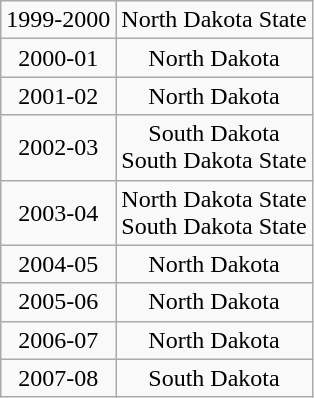<table class="wikitable" style="text-align:center">
<tr>
<td>1999-2000</td>
<td>North Dakota State</td>
</tr>
<tr>
<td>2000-01</td>
<td>North Dakota</td>
</tr>
<tr>
<td>2001-02</td>
<td>North Dakota</td>
</tr>
<tr>
<td>2002-03</td>
<td>South Dakota<br>South Dakota State</td>
</tr>
<tr>
<td>2003-04</td>
<td>North Dakota State<br>South Dakota State</td>
</tr>
<tr>
<td>2004-05</td>
<td>North Dakota</td>
</tr>
<tr>
<td>2005-06</td>
<td>North Dakota</td>
</tr>
<tr>
<td>2006-07</td>
<td>North Dakota</td>
</tr>
<tr>
<td>2007-08</td>
<td>South Dakota</td>
</tr>
</table>
